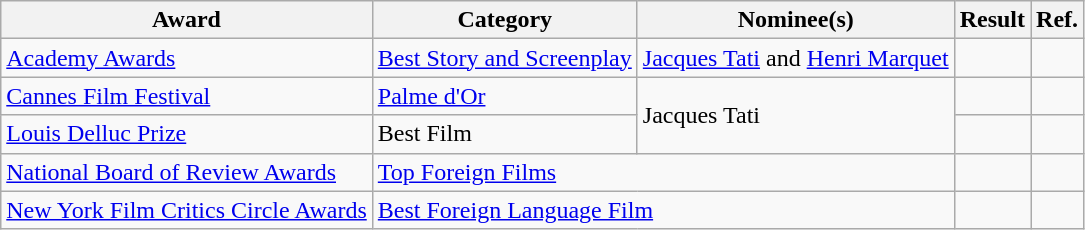<table class="wikitable plainrowheaders">
<tr>
<th>Award</th>
<th>Category</th>
<th>Nominee(s)</th>
<th>Result</th>
<th>Ref.</th>
</tr>
<tr>
<td><a href='#'>Academy Awards</a></td>
<td><a href='#'>Best Story and Screenplay</a></td>
<td><a href='#'>Jacques Tati</a> and <a href='#'>Henri Marquet</a></td>
<td></td>
<td align="center"></td>
</tr>
<tr>
<td><a href='#'>Cannes Film Festival</a></td>
<td><a href='#'>Palme d'Or</a></td>
<td rowspan="2">Jacques Tati</td>
<td></td>
<td align="center"></td>
</tr>
<tr>
<td><a href='#'>Louis Delluc Prize</a></td>
<td>Best Film</td>
<td></td>
<td align="center"></td>
</tr>
<tr>
<td><a href='#'>National Board of Review Awards</a></td>
<td colspan="2"><a href='#'>Top Foreign Films</a></td>
<td></td>
<td align="center"></td>
</tr>
<tr>
<td><a href='#'>New York Film Critics Circle Awards</a></td>
<td colspan="2"><a href='#'>Best Foreign Language Film</a></td>
<td></td>
<td align="center"></td>
</tr>
</table>
